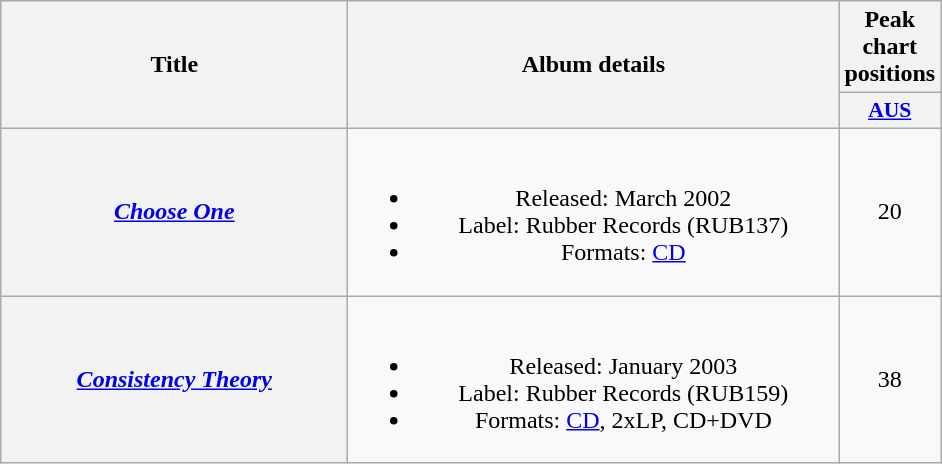<table class="wikitable plainrowheaders" style="text-align:center;">
<tr>
<th scope="col" rowspan="2" style="width:14em;">Title</th>
<th scope="col" rowspan="2" style="width:20em;">Album details</th>
<th scope="col" colspan="1">Peak chart positions</th>
</tr>
<tr>
<th scope="col" style="width:3em; font-size:90%"><a href='#'>AUS</a><br></th>
</tr>
<tr>
<th scope="row"><em><a href='#'>Choose One</a></em></th>
<td><br><ul><li>Released: March 2002</li><li>Label: Rubber Records (RUB137)</li><li>Formats: <a href='#'>CD</a></li></ul></td>
<td>20</td>
</tr>
<tr>
<th scope="row"><em><a href='#'>Consistency Theory</a></em></th>
<td><br><ul><li>Released: January 2003</li><li>Label: Rubber Records (RUB159)</li><li>Formats: <a href='#'>CD</a>, 2xLP, CD+DVD</li></ul></td>
<td>38</td>
</tr>
</table>
